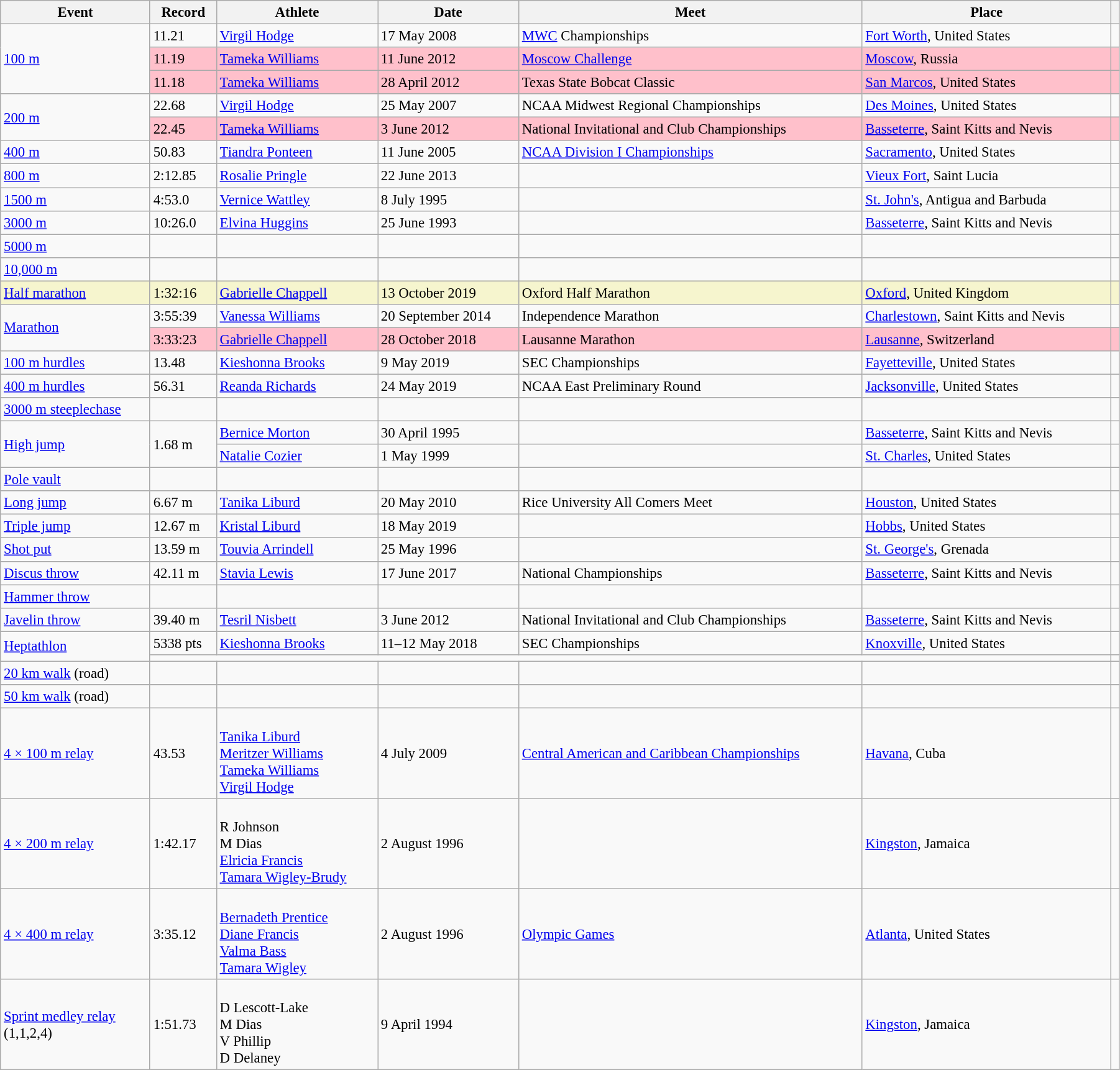<table class="wikitable" style="font-size:95%; width: 95%;">
<tr>
<th>Event</th>
<th>Record</th>
<th>Athlete</th>
<th>Date</th>
<th>Meet</th>
<th>Place</th>
<th></th>
</tr>
<tr>
<td rowspan="3"><a href='#'>100 m</a></td>
<td>11.21 </td>
<td><a href='#'>Virgil Hodge</a></td>
<td>17 May 2008</td>
<td><a href='#'>MWC</a> Championships</td>
<td><a href='#'>Fort Worth</a>, United States</td>
<td></td>
</tr>
<tr style="background:pink">
<td>11.19  </td>
<td><a href='#'>Tameka Williams</a></td>
<td>11 June 2012</td>
<td><a href='#'>Moscow Challenge</a></td>
<td><a href='#'>Moscow</a>, Russia</td>
<td></td>
</tr>
<tr style="background:pink">
<td>11.18  </td>
<td><a href='#'>Tameka Williams</a></td>
<td>28 April 2012</td>
<td>Texas State Bobcat Classic</td>
<td><a href='#'>San Marcos</a>, United States</td>
<td></td>
</tr>
<tr>
<td rowspan="2"><a href='#'>200 m</a></td>
<td>22.68 </td>
<td><a href='#'>Virgil Hodge</a></td>
<td>25 May 2007</td>
<td>NCAA Midwest Regional Championships</td>
<td><a href='#'>Des Moines</a>, United States</td>
<td></td>
</tr>
<tr style="background:pink">
<td>22.45  </td>
<td><a href='#'>Tameka Williams</a></td>
<td>3 June 2012</td>
<td>National Invitational and Club Championships</td>
<td><a href='#'>Basseterre</a>, Saint Kitts and Nevis</td>
<td></td>
</tr>
<tr>
<td><a href='#'>400 m</a></td>
<td>50.83</td>
<td><a href='#'>Tiandra Ponteen</a></td>
<td>11 June 2005</td>
<td><a href='#'>NCAA Division I Championships</a></td>
<td><a href='#'>Sacramento</a>, United States</td>
<td></td>
</tr>
<tr>
<td><a href='#'>800 m</a></td>
<td>2:12.85</td>
<td><a href='#'>Rosalie Pringle</a></td>
<td>22 June 2013</td>
<td></td>
<td><a href='#'>Vieux Fort</a>, Saint Lucia</td>
<td></td>
</tr>
<tr>
<td><a href='#'>1500 m</a></td>
<td>4:53.0 </td>
<td><a href='#'>Vernice Wattley</a></td>
<td>8 July 1995</td>
<td></td>
<td><a href='#'>St. John's</a>, Antigua and Barbuda</td>
<td></td>
</tr>
<tr>
<td><a href='#'>3000 m</a></td>
<td>10:26.0 </td>
<td><a href='#'>Elvina Huggins</a></td>
<td>25 June 1993</td>
<td></td>
<td><a href='#'>Basseterre</a>, Saint Kitts and Nevis</td>
<td></td>
</tr>
<tr>
<td><a href='#'>5000 m</a></td>
<td></td>
<td></td>
<td></td>
<td></td>
<td></td>
<td></td>
</tr>
<tr>
<td><a href='#'>10,000 m</a></td>
<td></td>
<td></td>
<td></td>
<td></td>
<td></td>
<td></td>
</tr>
<tr style="background:#f6F5CE;">
<td><a href='#'>Half marathon</a></td>
<td>1:32:16</td>
<td><a href='#'>Gabrielle Chappell</a></td>
<td>13 October 2019</td>
<td>Oxford Half Marathon</td>
<td><a href='#'>Oxford</a>, United Kingdom</td>
<td></td>
</tr>
<tr>
<td rowspan=2><a href='#'>Marathon</a></td>
<td>3:55:39</td>
<td><a href='#'>Vanessa Williams</a></td>
<td>20 September 2014</td>
<td>Independence Marathon</td>
<td><a href='#'>Charlestown</a>, Saint Kitts and Nevis</td>
<td></td>
</tr>
<tr style="background:pink">
<td>3:33:23</td>
<td><a href='#'>Gabrielle Chappell</a></td>
<td>28 October 2018</td>
<td>Lausanne Marathon</td>
<td><a href='#'>Lausanne</a>, Switzerland</td>
<td></td>
</tr>
<tr>
<td><a href='#'>100 m hurdles</a></td>
<td>13.48 </td>
<td><a href='#'>Kieshonna Brooks</a></td>
<td>9 May 2019</td>
<td>SEC Championships</td>
<td><a href='#'>Fayetteville</a>, United States</td>
<td></td>
</tr>
<tr>
<td><a href='#'>400 m hurdles</a></td>
<td>56.31</td>
<td><a href='#'>Reanda Richards</a></td>
<td>24 May 2019</td>
<td>NCAA East Preliminary Round</td>
<td><a href='#'>Jacksonville</a>, United States</td>
<td></td>
</tr>
<tr>
<td><a href='#'>3000 m steeplechase</a></td>
<td></td>
<td></td>
<td></td>
<td></td>
<td></td>
<td></td>
</tr>
<tr>
<td rowspan=2><a href='#'>High jump</a></td>
<td rowspan=2>1.68 m</td>
<td><a href='#'>Bernice Morton</a></td>
<td>30 April 1995</td>
<td></td>
<td><a href='#'>Basseterre</a>, Saint Kitts and Nevis</td>
<td></td>
</tr>
<tr>
<td><a href='#'>Natalie Cozier</a></td>
<td>1 May 1999</td>
<td></td>
<td><a href='#'>St. Charles</a>, United States</td>
<td></td>
</tr>
<tr>
<td><a href='#'>Pole vault</a></td>
<td></td>
<td></td>
<td></td>
<td></td>
<td></td>
<td></td>
</tr>
<tr>
<td><a href='#'>Long jump</a></td>
<td>6.67 m </td>
<td><a href='#'>Tanika Liburd</a></td>
<td>20 May 2010</td>
<td>Rice University All Comers Meet</td>
<td><a href='#'>Houston</a>, United States</td>
<td></td>
</tr>
<tr>
<td><a href='#'>Triple jump</a></td>
<td>12.67 m</td>
<td><a href='#'>Kristal Liburd</a></td>
<td>18 May 2019</td>
<td></td>
<td><a href='#'>Hobbs</a>, United States</td>
<td></td>
</tr>
<tr>
<td><a href='#'>Shot put</a></td>
<td>13.59 m</td>
<td><a href='#'>Touvia Arrindell</a></td>
<td>25 May 1996</td>
<td></td>
<td><a href='#'>St. George's</a>, Grenada</td>
<td></td>
</tr>
<tr>
<td><a href='#'>Discus throw</a></td>
<td>42.11 m</td>
<td><a href='#'>Stavia Lewis</a></td>
<td>17 June 2017</td>
<td>National Championships</td>
<td><a href='#'>Basseterre</a>, Saint Kitts and Nevis</td>
<td></td>
</tr>
<tr>
<td><a href='#'>Hammer throw</a></td>
<td></td>
<td></td>
<td></td>
<td></td>
<td></td>
<td></td>
</tr>
<tr>
<td><a href='#'>Javelin throw</a></td>
<td>39.40 m</td>
<td><a href='#'>Tesril Nisbett</a></td>
<td>3 June 2012</td>
<td>National Invitational and Club Championships</td>
<td><a href='#'>Basseterre</a>, Saint Kitts and Nevis</td>
<td></td>
</tr>
<tr>
<td rowspan=2><a href='#'>Heptathlon</a></td>
<td>5338 pts</td>
<td><a href='#'>Kieshonna Brooks</a></td>
<td>11–12 May 2018</td>
<td>SEC Championships</td>
<td><a href='#'>Knoxville</a>, United States</td>
<td></td>
</tr>
<tr>
<td colspan=5></td>
</tr>
<tr>
<td><a href='#'>20 km walk</a> (road)</td>
<td></td>
<td></td>
<td></td>
<td></td>
<td></td>
<td></td>
</tr>
<tr>
<td><a href='#'>50 km walk</a> (road)</td>
<td></td>
<td></td>
<td></td>
<td></td>
<td></td>
<td></td>
</tr>
<tr>
<td><a href='#'>4 × 100 m relay</a></td>
<td>43.53</td>
<td><br><a href='#'>Tanika Liburd</a><br><a href='#'>Meritzer Williams</a><br><a href='#'>Tameka Williams</a><br><a href='#'>Virgil Hodge</a></td>
<td>4 July 2009</td>
<td><a href='#'>Central American and Caribbean Championships</a></td>
<td><a href='#'>Havana</a>, Cuba</td>
<td></td>
</tr>
<tr>
<td><a href='#'>4 × 200 m relay</a></td>
<td>1:42.17</td>
<td><br>R Johnson<br>M Dias<br><a href='#'>Elricia Francis</a><br><a href='#'>Tamara Wigley-Brudy</a></td>
<td>2 August 1996</td>
<td></td>
<td><a href='#'>Kingston</a>, Jamaica</td>
<td></td>
</tr>
<tr>
<td><a href='#'>4 × 400 m relay</a></td>
<td>3:35.12</td>
<td><br><a href='#'>Bernadeth Prentice</a><br><a href='#'>Diane Francis</a><br><a href='#'>Valma Bass</a><br><a href='#'>Tamara Wigley</a></td>
<td>2 August 1996</td>
<td><a href='#'>Olympic Games</a></td>
<td><a href='#'>Atlanta</a>, United States</td>
<td></td>
</tr>
<tr>
<td><a href='#'>Sprint medley relay</a><br>(1,1,2,4)</td>
<td>1:51.73</td>
<td><br>D Lescott-Lake<br>M Dias<br>V Phillip<br>D Delaney</td>
<td>9 April 1994</td>
<td></td>
<td><a href='#'>Kingston</a>, Jamaica</td>
<td></td>
</tr>
</table>
